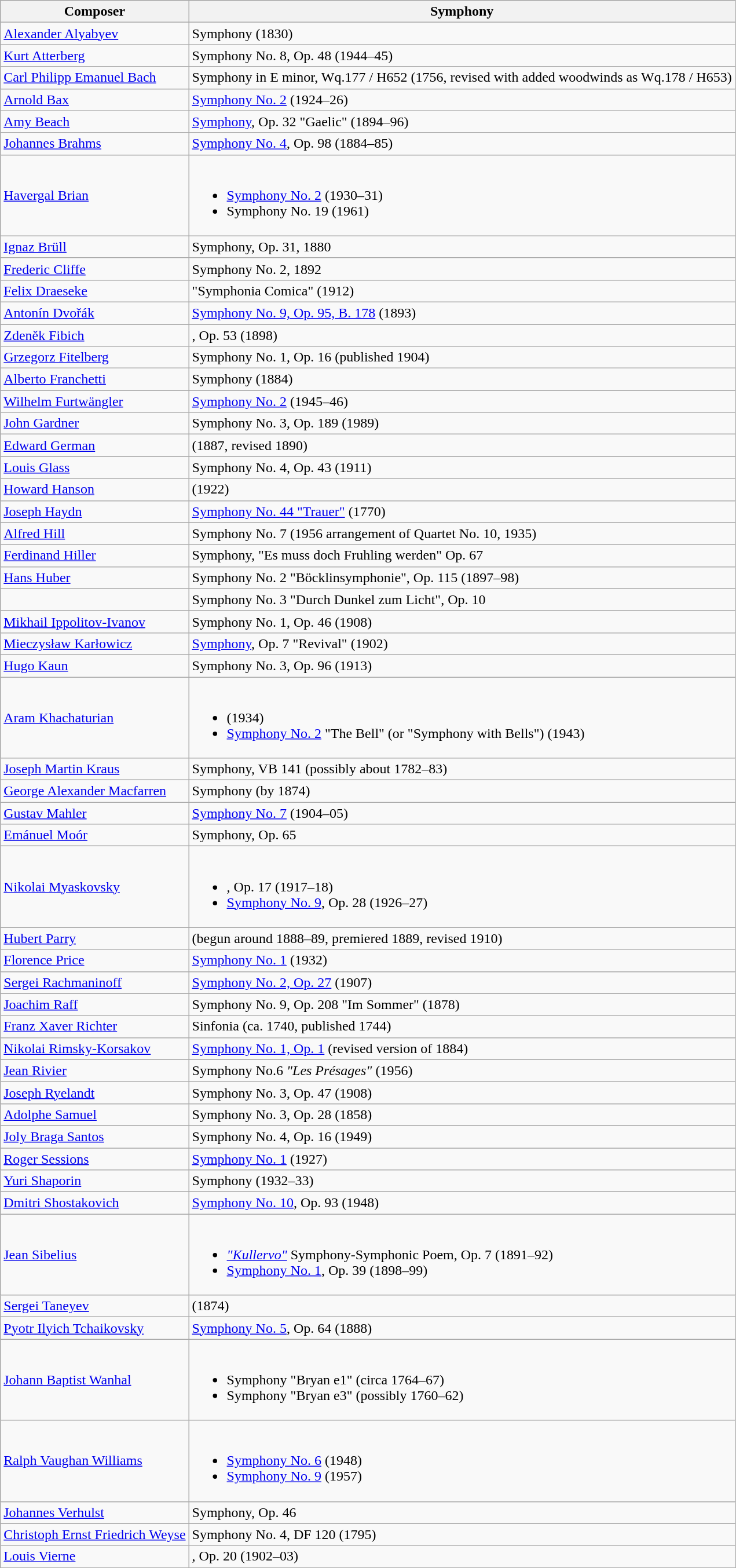<table class="wikitable">
<tr>
<th>Composer</th>
<th>Symphony</th>
</tr>
<tr>
<td><a href='#'>Alexander Alyabyev</a></td>
<td>Symphony (1830) </td>
</tr>
<tr>
<td><a href='#'>Kurt Atterberg</a></td>
<td>Symphony No. 8, Op. 48 (1944–45)</td>
</tr>
<tr>
<td><a href='#'>Carl Philipp Emanuel Bach</a></td>
<td>Symphony in E minor, Wq.177 / H652 (1756, revised with added woodwinds as Wq.178 / H653)</td>
</tr>
<tr>
<td><a href='#'>Arnold Bax</a></td>
<td><a href='#'>Symphony No. 2</a> (1924–26)</td>
</tr>
<tr>
<td><a href='#'>Amy Beach</a></td>
<td><a href='#'>Symphony</a>, Op. 32 "Gaelic" (1894–96)</td>
</tr>
<tr>
<td><a href='#'>Johannes Brahms</a></td>
<td><a href='#'>Symphony No. 4</a>, Op. 98 (1884–85)</td>
</tr>
<tr>
<td><a href='#'>Havergal Brian</a></td>
<td><br><ul><li><a href='#'>Symphony No. 2</a> (1930–31)</li><li>Symphony No. 19 (1961)</li></ul></td>
</tr>
<tr>
<td><a href='#'>Ignaz Brüll</a></td>
<td>Symphony, Op. 31, 1880</td>
</tr>
<tr>
<td><a href='#'>Frederic Cliffe</a></td>
<td>Symphony No. 2, 1892</td>
</tr>
<tr>
<td><a href='#'>Felix Draeseke</a></td>
<td> "Symphonia Comica" (1912)</td>
</tr>
<tr>
<td><a href='#'>Antonín Dvořák</a></td>
<td><a href='#'>Symphony No. 9, Op. 95, B. 178</a> (1893)</td>
</tr>
<tr>
<td><a href='#'>Zdeněk Fibich</a></td>
<td>, Op. 53 (1898)</td>
</tr>
<tr>
<td><a href='#'>Grzegorz Fitelberg</a></td>
<td>Symphony No. 1, Op. 16 (published 1904)</td>
</tr>
<tr>
<td><a href='#'>Alberto Franchetti</a></td>
<td>Symphony (1884)</td>
</tr>
<tr>
<td><a href='#'>Wilhelm Furtwängler</a></td>
<td><a href='#'>Symphony No. 2</a> (1945–46)</td>
</tr>
<tr>
<td><a href='#'>John Gardner</a></td>
<td>Symphony No. 3, Op. 189 (1989)</td>
</tr>
<tr>
<td><a href='#'>Edward German</a></td>
<td> (1887, revised 1890)</td>
</tr>
<tr>
<td><a href='#'>Louis Glass</a></td>
<td>Symphony No. 4, Op. 43 (1911)</td>
</tr>
<tr>
<td><a href='#'>Howard Hanson</a></td>
<td> (1922)</td>
</tr>
<tr>
<td><a href='#'>Joseph Haydn</a></td>
<td><a href='#'>Symphony No. 44 "Trauer"</a> (1770)</td>
</tr>
<tr>
<td><a href='#'>Alfred Hill</a></td>
<td>Symphony No. 7 (1956 arrangement of Quartet No. 10, 1935)</td>
</tr>
<tr>
<td><a href='#'>Ferdinand Hiller</a></td>
<td>Symphony, "Es muss doch Fruhling werden" Op. 67 </td>
</tr>
<tr>
<td><a href='#'>Hans Huber</a></td>
<td>Symphony No. 2 "Böcklinsymphonie", Op. 115 (1897–98)</td>
</tr>
<tr>
<td></td>
<td>Symphony No. 3 "Durch Dunkel zum Licht", Op. 10</td>
</tr>
<tr>
<td><a href='#'>Mikhail Ippolitov-Ivanov</a></td>
<td>Symphony No. 1, Op. 46 (1908)</td>
</tr>
<tr>
<td><a href='#'>Mieczysław Karłowicz</a></td>
<td><a href='#'>Symphony</a>, Op. 7 "Revival" (1902)</td>
</tr>
<tr>
<td><a href='#'>Hugo Kaun</a></td>
<td>Symphony No. 3, Op. 96 (1913) </td>
</tr>
<tr>
<td><a href='#'>Aram Khachaturian</a></td>
<td><br><ul><li> (1934)</li><li><a href='#'>Symphony No. 2</a> "The Bell" (or "Symphony with Bells") (1943)</li></ul></td>
</tr>
<tr>
<td><a href='#'>Joseph Martin Kraus</a></td>
<td>Symphony, VB 141 (possibly about 1782–83)</td>
</tr>
<tr>
<td><a href='#'>George Alexander Macfarren</a></td>
<td>Symphony (by 1874)</td>
</tr>
<tr>
<td><a href='#'>Gustav Mahler</a></td>
<td><a href='#'>Symphony No. 7</a> (1904–05)</td>
</tr>
<tr>
<td><a href='#'>Emánuel Moór</a></td>
<td>Symphony, Op. 65</td>
</tr>
<tr>
<td><a href='#'>Nikolai Myaskovsky</a></td>
<td><br><ul><li>, Op. 17 (1917–18)</li><li><a href='#'>Symphony No. 9</a>, Op. 28 (1926–27)</li></ul></td>
</tr>
<tr>
<td><a href='#'>Hubert Parry</a></td>
<td> (begun around 1888–89, premiered 1889, revised 1910)</td>
</tr>
<tr>
<td><a href='#'>Florence Price</a></td>
<td><a href='#'>Symphony No. 1</a> (1932)</td>
</tr>
<tr>
<td><a href='#'>Sergei Rachmaninoff</a></td>
<td><a href='#'>Symphony No. 2, Op. 27</a> (1907)</td>
</tr>
<tr>
<td><a href='#'>Joachim Raff</a></td>
<td>Symphony No. 9, Op. 208 "Im Sommer" (1878) </td>
</tr>
<tr>
<td><a href='#'>Franz Xaver Richter</a></td>
<td>Sinfonia (ca. 1740, published 1744)</td>
</tr>
<tr>
<td><a href='#'>Nikolai Rimsky-Korsakov</a></td>
<td><a href='#'>Symphony No. 1, Op. 1</a> (revised version of 1884)</td>
</tr>
<tr>
<td><a href='#'>Jean Rivier</a></td>
<td>Symphony No.6 <em>"Les Présages"</em> (1956)</td>
</tr>
<tr>
<td><a href='#'>Joseph Ryelandt</a></td>
<td>Symphony No. 3, Op. 47 (1908)</td>
</tr>
<tr>
<td><a href='#'>Adolphe Samuel</a></td>
<td>Symphony No. 3, Op. 28 (1858)</td>
</tr>
<tr>
<td><a href='#'>Joly Braga Santos</a></td>
<td>Symphony No. 4, Op. 16 (1949)</td>
</tr>
<tr>
<td><a href='#'>Roger Sessions</a></td>
<td><a href='#'>Symphony No. 1</a> (1927)</td>
</tr>
<tr>
<td><a href='#'>Yuri Shaporin</a></td>
<td>Symphony (1932–33)</td>
</tr>
<tr>
<td><a href='#'>Dmitri Shostakovich</a></td>
<td><a href='#'>Symphony No. 10</a>, Op. 93 (1948)</td>
</tr>
<tr>
<td><a href='#'>Jean Sibelius</a></td>
<td><br><ul><li><a href='#'><em>"Kullervo"</em></a> Symphony-Symphonic Poem, Op. 7 (1891–92)</li><li><a href='#'>Symphony No. 1</a>, Op. 39 (1898–99)</li></ul></td>
</tr>
<tr>
<td><a href='#'>Sergei Taneyev</a></td>
<td> (1874)</td>
</tr>
<tr>
<td><a href='#'>Pyotr Ilyich Tchaikovsky</a></td>
<td><a href='#'>Symphony No. 5</a>, Op. 64 (1888)</td>
</tr>
<tr>
<td><a href='#'>Johann Baptist Wanhal</a></td>
<td><br><ul><li>Symphony "Bryan e1" (circa 1764–67)</li><li>Symphony "Bryan e3" (possibly 1760–62)</li></ul></td>
</tr>
<tr>
<td><a href='#'>Ralph Vaughan Williams</a></td>
<td><br><ul><li><a href='#'>Symphony No. 6</a> (1948)</li><li><a href='#'>Symphony No. 9</a> (1957)</li></ul></td>
</tr>
<tr>
<td><a href='#'>Johannes Verhulst</a></td>
<td>Symphony, Op. 46</td>
</tr>
<tr>
<td><a href='#'>Christoph Ernst Friedrich Weyse</a></td>
<td>Symphony No. 4, DF 120 (1795)</td>
</tr>
<tr>
<td><a href='#'>Louis Vierne</a></td>
<td>, Op. 20 (1902–03)</td>
</tr>
<tr>
</tr>
</table>
